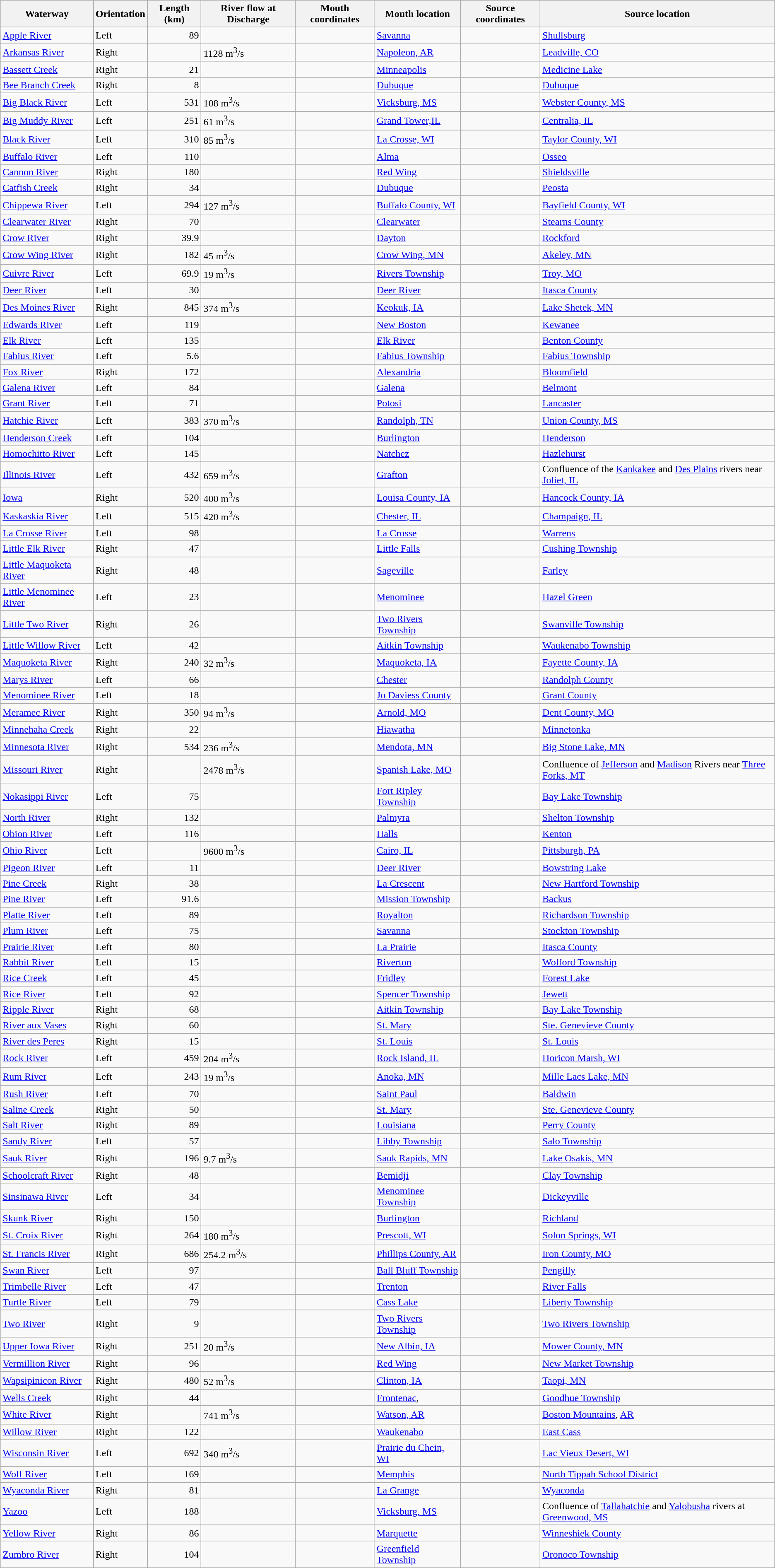<table class="wikitable sortable center alternance">
<tr>
<th>Waterway</th>
<th>Orientation</th>
<th>Length (km)</th>
<th>River flow at Discharge</th>
<th>Mouth coordinates</th>
<th>Mouth location</th>
<th>Source coordinates</th>
<th>Source location</th>
</tr>
<tr>
<td><a href='#'>Apple River</a></td>
<td>Left</td>
<td align=right>89</td>
<td></td>
<td></td>
<td><a href='#'>Savanna</a></td>
<td></td>
<td><a href='#'>Shullsburg</a></td>
</tr>
<tr>
<td><a href='#'>Arkansas River</a></td>
<td>Right</td>
<td align=right></td>
<td>1128 m<sup>3</sup>/s</td>
<td></td>
<td><a href='#'>Napoleon, AR</a></td>
<td></td>
<td><a href='#'>Leadville, CO</a></td>
</tr>
<tr>
<td><a href='#'>Bassett Creek</a></td>
<td>Right</td>
<td align=right>21</td>
<td></td>
<td></td>
<td><a href='#'>Minneapolis</a></td>
<td></td>
<td><a href='#'>Medicine Lake</a></td>
</tr>
<tr>
<td><a href='#'>Bee Branch Creek</a></td>
<td>Right</td>
<td align=right>8</td>
<td></td>
<td></td>
<td><a href='#'>Dubuque</a></td>
<td></td>
<td><a href='#'>Dubuque</a></td>
</tr>
<tr>
<td><a href='#'>Big Black River</a></td>
<td>Left</td>
<td align=right>531</td>
<td>108 m<sup>3</sup>/s</td>
<td></td>
<td><a href='#'>Vicksburg, MS</a></td>
<td></td>
<td><a href='#'>Webster County, MS</a></td>
</tr>
<tr>
<td><a href='#'>Big Muddy River</a></td>
<td>Left</td>
<td align=right>251</td>
<td>61 m<sup>3</sup>/s</td>
<td></td>
<td><a href='#'>Grand Tower,IL</a></td>
<td></td>
<td><a href='#'>Centralia, IL</a></td>
</tr>
<tr>
<td><a href='#'>Black River</a></td>
<td>Left</td>
<td align=right>310</td>
<td>85 m<sup>3</sup>/s</td>
<td></td>
<td><a href='#'>La Crosse, WI</a></td>
<td></td>
<td><a href='#'>Taylor County, WI</a></td>
</tr>
<tr>
<td><a href='#'>Buffalo River</a></td>
<td>Left</td>
<td align=right>110</td>
<td></td>
<td></td>
<td><a href='#'>Alma</a></td>
<td></td>
<td><a href='#'>Osseo</a></td>
</tr>
<tr>
<td><a href='#'>Cannon River</a></td>
<td>Right</td>
<td align=right>180</td>
<td></td>
<td></td>
<td><a href='#'>Red Wing</a></td>
<td></td>
<td><a href='#'>Shieldsville</a></td>
</tr>
<tr>
<td><a href='#'>Catfish Creek</a></td>
<td>Right</td>
<td align=right>34</td>
<td></td>
<td></td>
<td><a href='#'>Dubuque</a></td>
<td></td>
<td><a href='#'>Peosta</a></td>
</tr>
<tr>
<td><a href='#'>Chippewa River</a></td>
<td>Left</td>
<td align=right>294</td>
<td>127 m<sup>3</sup>/s</td>
<td></td>
<td><a href='#'>Buffalo County, WI</a></td>
<td></td>
<td><a href='#'>Bayfield County, WI</a></td>
</tr>
<tr>
<td><a href='#'>Clearwater River</a></td>
<td>Right</td>
<td align=right>70</td>
<td></td>
<td></td>
<td><a href='#'>Clearwater</a></td>
<td></td>
<td><a href='#'>Stearns County</a></td>
</tr>
<tr>
<td><a href='#'>Crow River</a></td>
<td>Right</td>
<td align=right>39.9</td>
<td></td>
<td></td>
<td><a href='#'>Dayton</a></td>
<td></td>
<td><a href='#'>Rockford</a></td>
</tr>
<tr>
<td><a href='#'>Crow Wing River</a></td>
<td>Right</td>
<td align=right>182</td>
<td>45 m<sup>3</sup>/s</td>
<td></td>
<td><a href='#'>Crow Wing, MN</a></td>
<td></td>
<td><a href='#'>Akeley, MN</a></td>
</tr>
<tr>
<td><a href='#'>Cuivre River</a></td>
<td>Left</td>
<td align=right>69.9</td>
<td>19 m<sup>3</sup>/s</td>
<td></td>
<td><a href='#'>Rivers Township</a></td>
<td></td>
<td><a href='#'>Troy, MO</a></td>
</tr>
<tr>
<td><a href='#'>Deer River</a></td>
<td>Left</td>
<td align=right>30</td>
<td></td>
<td></td>
<td><a href='#'>Deer River</a></td>
<td></td>
<td><a href='#'>Itasca County</a></td>
</tr>
<tr>
<td><a href='#'>Des Moines River</a></td>
<td>Right</td>
<td align=right>845</td>
<td>374 m<sup>3</sup>/s</td>
<td></td>
<td><a href='#'>Keokuk, IA</a></td>
<td></td>
<td><a href='#'>Lake Shetek, MN</a></td>
</tr>
<tr>
<td><a href='#'>Edwards River</a></td>
<td>Left</td>
<td align=right>119</td>
<td></td>
<td></td>
<td><a href='#'>New Boston</a></td>
<td></td>
<td><a href='#'>Kewanee</a></td>
</tr>
<tr>
<td><a href='#'>Elk River</a></td>
<td>Left</td>
<td align=right>135</td>
<td></td>
<td></td>
<td><a href='#'>Elk River</a></td>
<td></td>
<td><a href='#'>Benton County</a></td>
</tr>
<tr>
<td><a href='#'>Fabius River</a></td>
<td>Left</td>
<td align=right>5.6</td>
<td></td>
<td></td>
<td><a href='#'>Fabius Township</a></td>
<td></td>
<td><a href='#'>Fabius Township</a></td>
</tr>
<tr>
<td><a href='#'>Fox River</a></td>
<td>Right</td>
<td align=right>172</td>
<td></td>
<td></td>
<td><a href='#'>Alexandria</a></td>
<td></td>
<td><a href='#'>Bloomfield</a></td>
</tr>
<tr>
<td><a href='#'>Galena River</a></td>
<td>Left</td>
<td align=right>84</td>
<td></td>
<td></td>
<td><a href='#'>Galena</a></td>
<td></td>
<td><a href='#'>Belmont</a></td>
</tr>
<tr>
<td><a href='#'>Grant River</a></td>
<td>Left</td>
<td align=right>71</td>
<td></td>
<td></td>
<td><a href='#'>Potosi</a></td>
<td></td>
<td><a href='#'>Lancaster</a></td>
</tr>
<tr>
<td><a href='#'>Hatchie River</a></td>
<td>Left</td>
<td align=right>383</td>
<td>370 m<sup>3</sup>/s</td>
<td></td>
<td><a href='#'>Randolph, TN</a></td>
<td></td>
<td><a href='#'>Union County, MS</a></td>
</tr>
<tr>
<td><a href='#'>Henderson Creek</a></td>
<td>Left</td>
<td align=right>104</td>
<td></td>
<td></td>
<td><a href='#'>Burlington</a></td>
<td></td>
<td><a href='#'>Henderson</a></td>
</tr>
<tr>
<td><a href='#'>Homochitto River</a></td>
<td>Left</td>
<td align=right>145</td>
<td></td>
<td></td>
<td><a href='#'>Natchez</a></td>
<td></td>
<td><a href='#'>Hazlehurst</a></td>
</tr>
<tr>
<td><a href='#'>Illinois River</a></td>
<td>Left</td>
<td align=right>432</td>
<td>659 m<sup>3</sup>/s</td>
<td></td>
<td><a href='#'>Grafton</a></td>
<td></td>
<td>Confluence of the <a href='#'>Kankakee</a> and <a href='#'>Des Plains</a> rivers near <a href='#'>Joliet, IL</a></td>
</tr>
<tr>
<td><a href='#'>Iowa</a></td>
<td>Right</td>
<td align=right>520</td>
<td>400 m<sup>3</sup>/s</td>
<td></td>
<td><a href='#'>Louisa County, IA</a></td>
<td></td>
<td><a href='#'>Hancock County, IA</a></td>
</tr>
<tr>
<td><a href='#'>Kaskaskia River</a></td>
<td>Left</td>
<td align=right>515</td>
<td>420 m<sup>3</sup>/s</td>
<td></td>
<td><a href='#'>Chester, IL</a></td>
<td></td>
<td><a href='#'>Champaign, IL</a></td>
</tr>
<tr>
<td><a href='#'>La Crosse River</a></td>
<td>Left</td>
<td align=right>98</td>
<td></td>
<td></td>
<td><a href='#'>La Crosse</a></td>
<td></td>
<td><a href='#'>Warrens</a></td>
</tr>
<tr>
<td><a href='#'>Little Elk River</a></td>
<td>Right</td>
<td align=right>47</td>
<td></td>
<td></td>
<td><a href='#'>Little Falls</a></td>
<td></td>
<td><a href='#'>Cushing Township</a></td>
</tr>
<tr>
<td><a href='#'>Little Maquoketa River</a></td>
<td>Right</td>
<td align=right>48</td>
<td></td>
<td></td>
<td><a href='#'>Sageville</a></td>
<td></td>
<td><a href='#'>Farley</a></td>
</tr>
<tr>
<td><a href='#'>Little Menominee River</a></td>
<td>Left</td>
<td align=right>23</td>
<td></td>
<td></td>
<td><a href='#'>Menominee</a></td>
<td></td>
<td><a href='#'>Hazel Green</a></td>
</tr>
<tr>
<td><a href='#'>Little Two River</a></td>
<td>Right</td>
<td align=right>26</td>
<td></td>
<td></td>
<td><a href='#'>Two Rivers Township</a></td>
<td></td>
<td><a href='#'>Swanville Township</a></td>
</tr>
<tr>
<td><a href='#'>Little Willow River</a></td>
<td>Left</td>
<td align=right>42</td>
<td></td>
<td></td>
<td><a href='#'>Aitkin Township</a></td>
<td></td>
<td><a href='#'>Waukenabo Township</a></td>
</tr>
<tr>
<td><a href='#'>Maquoketa River</a></td>
<td>Right</td>
<td align=right>240</td>
<td>32 m<sup>3</sup>/s</td>
<td></td>
<td><a href='#'>Maquoketa, IA</a></td>
<td></td>
<td><a href='#'>Fayette County, IA</a></td>
</tr>
<tr>
<td><a href='#'>Marys River</a></td>
<td>Left</td>
<td align=right>66</td>
<td></td>
<td></td>
<td><a href='#'>Chester</a></td>
<td></td>
<td><a href='#'>Randolph County</a></td>
</tr>
<tr>
<td><a href='#'>Menominee River</a></td>
<td>Left</td>
<td align=right>18</td>
<td></td>
<td></td>
<td><a href='#'>Jo Daviess County</a></td>
<td></td>
<td><a href='#'>Grant County</a></td>
</tr>
<tr>
<td><a href='#'>Meramec River</a></td>
<td>Right</td>
<td align=right>350</td>
<td>94 m<sup>3</sup>/s</td>
<td></td>
<td><a href='#'>Arnold, MO</a></td>
<td></td>
<td><a href='#'>Dent County, MO</a></td>
</tr>
<tr>
<td><a href='#'>Minnehaha Creek</a></td>
<td>Right</td>
<td align=right>22</td>
<td></td>
<td></td>
<td><a href='#'>Hiawatha</a></td>
<td></td>
<td><a href='#'>Minnetonka</a></td>
</tr>
<tr>
<td><a href='#'>Minnesota River</a></td>
<td>Right</td>
<td align=right>534</td>
<td>236 m<sup>3</sup>/s</td>
<td></td>
<td><a href='#'>Mendota, MN</a></td>
<td></td>
<td><a href='#'>Big Stone Lake, MN</a></td>
</tr>
<tr>
<td><a href='#'>Missouri River</a></td>
<td>Right</td>
<td align=right></td>
<td>2478 m<sup>3</sup>/s</td>
<td></td>
<td><a href='#'>Spanish Lake, MO</a></td>
<td></td>
<td>Confluence of <a href='#'>Jefferson</a> and <a href='#'>Madison</a> Rivers near <a href='#'>Three Forks, MT</a></td>
</tr>
<tr>
<td><a href='#'>Nokasippi River</a></td>
<td>Left</td>
<td align=right>75</td>
<td></td>
<td></td>
<td><a href='#'>Fort Ripley Township</a></td>
<td></td>
<td><a href='#'>Bay Lake Township</a></td>
</tr>
<tr>
<td><a href='#'>North River</a></td>
<td>Right</td>
<td align=right>132</td>
<td></td>
<td></td>
<td><a href='#'>Palmyra</a></td>
<td></td>
<td><a href='#'>Shelton Township</a></td>
</tr>
<tr>
<td><a href='#'>Obion River</a></td>
<td>Left</td>
<td align=right>116</td>
<td></td>
<td></td>
<td><a href='#'>Halls</a></td>
<td></td>
<td><a href='#'>Kenton</a></td>
</tr>
<tr>
<td><a href='#'>Ohio River</a></td>
<td>Left</td>
<td align=right></td>
<td>9600 m<sup>3</sup>/s</td>
<td></td>
<td><a href='#'>Cairo, IL</a></td>
<td></td>
<td><a href='#'>Pittsburgh, PA</a></td>
</tr>
<tr>
<td><a href='#'>Pigeon River</a></td>
<td>Left</td>
<td align=right>11</td>
<td></td>
<td></td>
<td><a href='#'>Deer River</a></td>
<td></td>
<td><a href='#'>Bowstring Lake</a></td>
</tr>
<tr>
<td><a href='#'>Pine Creek</a></td>
<td>Right</td>
<td align=right>38</td>
<td></td>
<td></td>
<td><a href='#'>La Crescent</a></td>
<td></td>
<td><a href='#'>New Hartford Township</a></td>
</tr>
<tr>
<td><a href='#'>Pine River</a></td>
<td>Left</td>
<td align=right>91.6</td>
<td></td>
<td></td>
<td><a href='#'>Mission Township</a></td>
<td></td>
<td><a href='#'>Backus</a></td>
</tr>
<tr>
<td><a href='#'>Platte River</a></td>
<td>Left</td>
<td align=right>89</td>
<td></td>
<td></td>
<td><a href='#'>Royalton</a></td>
<td></td>
<td><a href='#'>Richardson Township</a></td>
</tr>
<tr>
<td><a href='#'>Plum River</a></td>
<td>Left</td>
<td align=right>75</td>
<td></td>
<td></td>
<td><a href='#'>Savanna</a></td>
<td></td>
<td><a href='#'>Stockton Township</a></td>
</tr>
<tr>
<td><a href='#'>Prairie River</a></td>
<td>Left</td>
<td align=right>80</td>
<td></td>
<td></td>
<td><a href='#'>La Prairie</a></td>
<td></td>
<td><a href='#'>Itasca County</a></td>
</tr>
<tr>
<td><a href='#'>Rabbit River</a></td>
<td>Left</td>
<td align=right>15</td>
<td></td>
<td></td>
<td><a href='#'>Riverton</a></td>
<td></td>
<td><a href='#'>Wolford Township</a></td>
</tr>
<tr>
<td><a href='#'>Rice Creek</a></td>
<td>Left</td>
<td align=right>45</td>
<td></td>
<td></td>
<td><a href='#'>Fridley</a></td>
<td></td>
<td><a href='#'>Forest Lake</a></td>
</tr>
<tr>
<td><a href='#'>Rice River</a></td>
<td>Left</td>
<td align=right>92</td>
<td></td>
<td></td>
<td><a href='#'>Spencer Township</a></td>
<td></td>
<td><a href='#'>Jewett</a></td>
</tr>
<tr>
<td><a href='#'>Ripple River</a></td>
<td>Right</td>
<td align=right>68</td>
<td></td>
<td></td>
<td><a href='#'>Aitkin Township</a></td>
<td></td>
<td><a href='#'>Bay Lake Township</a></td>
</tr>
<tr>
<td><a href='#'>River aux Vases</a></td>
<td>Right</td>
<td align=right>60</td>
<td></td>
<td></td>
<td><a href='#'>St. Mary</a></td>
<td></td>
<td><a href='#'>Ste. Genevieve County</a></td>
</tr>
<tr>
<td><a href='#'>River des Peres</a></td>
<td>Right</td>
<td align=right>15</td>
<td></td>
<td></td>
<td><a href='#'>St. Louis</a></td>
<td></td>
<td><a href='#'>St. Louis</a></td>
</tr>
<tr>
<td><a href='#'>Rock River</a></td>
<td>Left</td>
<td align=right>459</td>
<td>204 m<sup>3</sup>/s</td>
<td></td>
<td><a href='#'>Rock Island, IL</a></td>
<td></td>
<td><a href='#'>Horicon Marsh, WI</a></td>
</tr>
<tr>
<td><a href='#'>Rum River</a></td>
<td>Left</td>
<td align=right>243</td>
<td>19 m<sup>3</sup>/s</td>
<td></td>
<td><a href='#'>Anoka, MN</a></td>
<td></td>
<td><a href='#'>Mille Lacs Lake, MN</a></td>
</tr>
<tr>
<td><a href='#'>Rush River</a></td>
<td>Left</td>
<td align=right>70</td>
<td></td>
<td></td>
<td><a href='#'>Saint Paul</a></td>
<td></td>
<td><a href='#'>Baldwin</a></td>
</tr>
<tr>
<td><a href='#'>Saline Creek</a></td>
<td>Right</td>
<td align=right>50</td>
<td></td>
<td></td>
<td><a href='#'>St. Mary</a></td>
<td></td>
<td><a href='#'>Ste. Genevieve County</a></td>
</tr>
<tr>
<td><a href='#'>Salt River</a></td>
<td>Right</td>
<td align=right>89</td>
<td></td>
<td></td>
<td><a href='#'>Louisiana</a></td>
<td></td>
<td><a href='#'>Perry County</a></td>
</tr>
<tr>
<td><a href='#'>Sandy River</a></td>
<td>Left</td>
<td align=right>57</td>
<td></td>
<td></td>
<td><a href='#'>Libby Township</a></td>
<td></td>
<td><a href='#'>Salo Township</a></td>
</tr>
<tr>
<td><a href='#'>Sauk River</a></td>
<td>Right</td>
<td align=right>196</td>
<td>9.7 m<sup>3</sup>/s</td>
<td></td>
<td><a href='#'>Sauk Rapids, MN</a></td>
<td></td>
<td><a href='#'>Lake Osakis, MN</a></td>
</tr>
<tr>
<td><a href='#'>Schoolcraft River</a></td>
<td>Right</td>
<td align=right>48</td>
<td></td>
<td></td>
<td><a href='#'>Bemidji</a></td>
<td></td>
<td><a href='#'>Clay Township</a></td>
</tr>
<tr>
<td><a href='#'>Sinsinawa River</a></td>
<td>Left</td>
<td align=right>34</td>
<td></td>
<td></td>
<td><a href='#'>Menominee Township</a></td>
<td></td>
<td><a href='#'>Dickeyville</a></td>
</tr>
<tr>
<td><a href='#'>Skunk River</a></td>
<td>Right</td>
<td align=right>150</td>
<td></td>
<td></td>
<td><a href='#'>Burlington</a></td>
<td></td>
<td><a href='#'>Richland</a></td>
</tr>
<tr>
<td><a href='#'>St. Croix River</a></td>
<td>Right</td>
<td align=right>264</td>
<td>180 m<sup>3</sup>/s</td>
<td></td>
<td><a href='#'>Prescott, WI</a></td>
<td></td>
<td><a href='#'>Solon Springs, WI</a></td>
</tr>
<tr>
<td><a href='#'>St. Francis River</a></td>
<td>Right</td>
<td align=right>686</td>
<td>254.2 m<sup>3</sup>/s</td>
<td></td>
<td><a href='#'>Phillips County, AR</a></td>
<td></td>
<td><a href='#'>Iron County, MO</a></td>
</tr>
<tr>
<td><a href='#'>Swan River</a></td>
<td>Left</td>
<td align=right>97</td>
<td></td>
<td></td>
<td><a href='#'>Ball Bluff Township</a></td>
<td></td>
<td><a href='#'>Pengilly</a></td>
</tr>
<tr>
<td><a href='#'>Trimbelle River</a></td>
<td>Left</td>
<td align=right>47</td>
<td></td>
<td></td>
<td><a href='#'>Trenton</a></td>
<td></td>
<td><a href='#'>River Falls</a></td>
</tr>
<tr>
<td><a href='#'>Turtle River</a></td>
<td>Left</td>
<td align=right>79</td>
<td></td>
<td></td>
<td><a href='#'>Cass Lake</a></td>
<td></td>
<td><a href='#'>Liberty Township</a></td>
</tr>
<tr>
<td><a href='#'>Two River</a></td>
<td>Right</td>
<td align=right>9</td>
<td></td>
<td></td>
<td><a href='#'>Two Rivers Township</a></td>
<td></td>
<td><a href='#'>Two Rivers Township</a></td>
</tr>
<tr>
<td><a href='#'>Upper Iowa River</a></td>
<td>Right</td>
<td align=right>251</td>
<td>20 m<sup>3</sup>/s</td>
<td></td>
<td><a href='#'>New Albin, IA</a></td>
<td></td>
<td><a href='#'>Mower County, MN</a></td>
</tr>
<tr>
<td><a href='#'>Vermillion River</a></td>
<td>Right</td>
<td align=right>96</td>
<td></td>
<td></td>
<td><a href='#'>Red Wing</a></td>
<td></td>
<td><a href='#'>New Market Township</a></td>
</tr>
<tr>
<td><a href='#'>Wapsipinicon River</a></td>
<td>Right</td>
<td align=right>480</td>
<td>52 m<sup>3</sup>/s</td>
<td></td>
<td><a href='#'>Clinton, IA</a></td>
<td></td>
<td><a href='#'>Taopi, MN</a></td>
</tr>
<tr>
<td><a href='#'>Wells Creek</a></td>
<td>Right</td>
<td align=right>44</td>
<td></td>
<td></td>
<td><a href='#'>Frontenac</a>,</td>
<td></td>
<td><a href='#'>Goodhue Township</a></td>
</tr>
<tr>
<td><a href='#'>White River</a></td>
<td>Right</td>
<td align=right></td>
<td>741 m<sup>3</sup>/s</td>
<td></td>
<td><a href='#'>Watson, AR</a></td>
<td></td>
<td><a href='#'>Boston Mountains</a>, <a href='#'>AR</a></td>
</tr>
<tr>
<td><a href='#'>Willow River</a></td>
<td>Right</td>
<td align=right>122</td>
<td></td>
<td></td>
<td><a href='#'>Waukenabo</a></td>
<td></td>
<td><a href='#'>East Cass</a></td>
</tr>
<tr>
<td><a href='#'>Wisconsin River</a></td>
<td>Left</td>
<td align=right>692</td>
<td>340 m<sup>3</sup>/s</td>
<td></td>
<td><a href='#'>Prairie du Chein, WI</a></td>
<td></td>
<td><a href='#'>Lac Vieux Desert, WI</a></td>
</tr>
<tr>
<td><a href='#'>Wolf River</a></td>
<td>Left</td>
<td align=right>169</td>
<td></td>
<td></td>
<td><a href='#'>Memphis</a></td>
<td></td>
<td><a href='#'>North Tippah School District</a></td>
</tr>
<tr>
<td><a href='#'>Wyaconda River</a></td>
<td>Right</td>
<td align=right>81</td>
<td></td>
<td></td>
<td><a href='#'>La Grange</a></td>
<td></td>
<td><a href='#'>Wyaconda</a></td>
</tr>
<tr>
<td><a href='#'>Yazoo</a></td>
<td>Left</td>
<td align=right>188</td>
<td></td>
<td></td>
<td><a href='#'>Vicksburg, MS</a></td>
<td></td>
<td>Confluence of <a href='#'>Tallahatchie</a> and <a href='#'>Yalobusha</a> rivers at <a href='#'>Greenwood, MS</a></td>
</tr>
<tr>
<td><a href='#'>Yellow River</a></td>
<td>Right</td>
<td align=right>86</td>
<td></td>
<td></td>
<td><a href='#'>Marquette</a></td>
<td></td>
<td><a href='#'>Winneshiek County</a></td>
</tr>
<tr>
<td><a href='#'>Zumbro River</a></td>
<td>Right</td>
<td align=right>104</td>
<td></td>
<td></td>
<td><a href='#'>Greenfield Township</a></td>
<td></td>
<td><a href='#'>Oronoco Township</a></td>
</tr>
</table>
